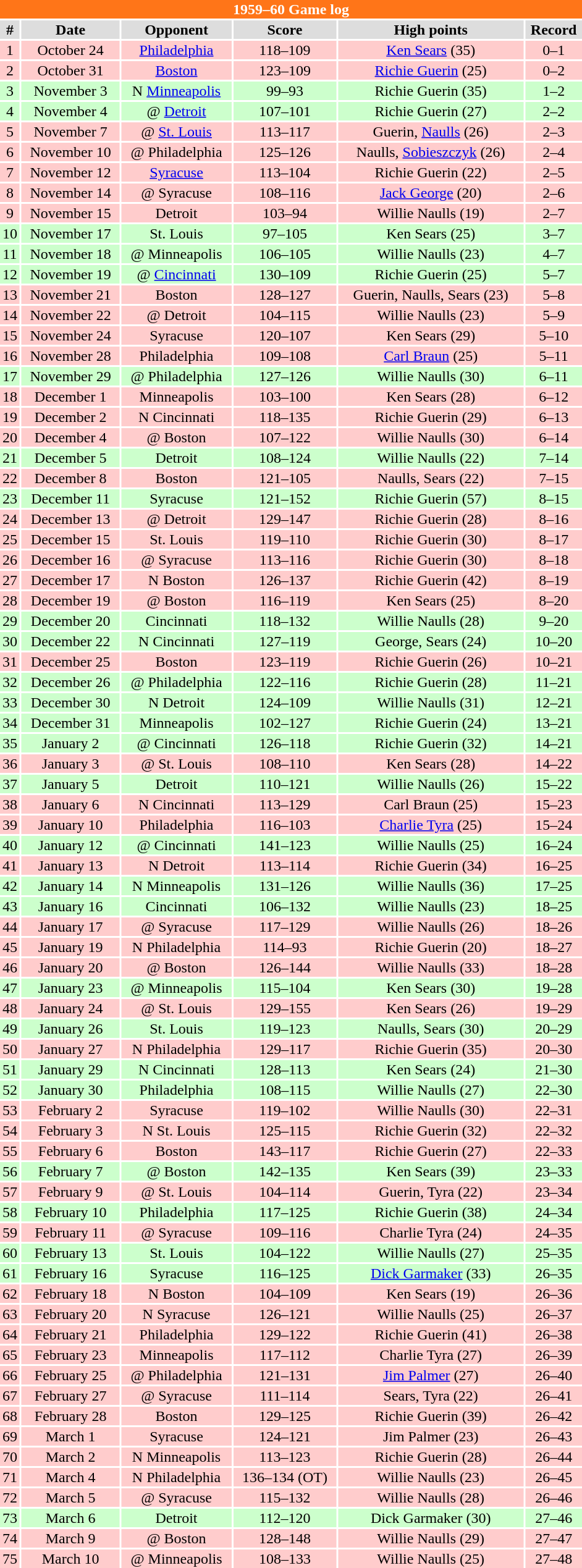<table class="toccolours collapsible" width=50% style="clear:both; margin:1.5em auto; text-align:center">
<tr>
<th colspan=11 style="background:#FF7518; color:white;">1959–60 Game log</th>
</tr>
<tr align="center" bgcolor="#dddddd">
<td><strong>#</strong></td>
<td><strong>Date</strong></td>
<td><strong>Opponent</strong></td>
<td><strong>Score</strong></td>
<td><strong>High points</strong></td>
<td><strong>Record</strong></td>
</tr>
<tr align="center" bgcolor="ffcccc">
<td>1</td>
<td>October 24</td>
<td><a href='#'>Philadelphia</a></td>
<td>118–109</td>
<td><a href='#'>Ken Sears</a> (35)</td>
<td>0–1</td>
</tr>
<tr align="center" bgcolor="ffcccc">
<td>2</td>
<td>October 31</td>
<td><a href='#'>Boston</a></td>
<td>123–109</td>
<td><a href='#'>Richie Guerin</a> (25)</td>
<td>0–2</td>
</tr>
<tr align="center" bgcolor="ccffcc">
<td>3</td>
<td>November 3</td>
<td>N <a href='#'>Minneapolis</a></td>
<td>99–93</td>
<td>Richie Guerin (35)</td>
<td>1–2</td>
</tr>
<tr align="center" bgcolor="ccffcc">
<td>4</td>
<td>November 4</td>
<td>@ <a href='#'>Detroit</a></td>
<td>107–101</td>
<td>Richie Guerin (27)</td>
<td>2–2</td>
</tr>
<tr align="center" bgcolor="ffcccc">
<td>5</td>
<td>November 7</td>
<td>@ <a href='#'>St. Louis</a></td>
<td>113–117</td>
<td>Guerin, <a href='#'>Naulls</a> (26)</td>
<td>2–3</td>
</tr>
<tr align="center" bgcolor="ffcccc">
<td>6</td>
<td>November 10</td>
<td>@ Philadelphia</td>
<td>125–126</td>
<td>Naulls, <a href='#'>Sobieszczyk</a> (26)</td>
<td>2–4</td>
</tr>
<tr align="center" bgcolor="ffcccc">
<td>7</td>
<td>November 12</td>
<td><a href='#'>Syracuse</a></td>
<td>113–104</td>
<td>Richie Guerin (22)</td>
<td>2–5</td>
</tr>
<tr align="center" bgcolor="ffcccc">
<td>8</td>
<td>November 14</td>
<td>@ Syracuse</td>
<td>108–116</td>
<td><a href='#'>Jack George</a> (20)</td>
<td>2–6</td>
</tr>
<tr align="center" bgcolor="ffcccc">
<td>9</td>
<td>November 15</td>
<td>Detroit</td>
<td>103–94</td>
<td>Willie Naulls (19)</td>
<td>2–7</td>
</tr>
<tr align="center" bgcolor="ccffcc">
<td>10</td>
<td>November 17</td>
<td>St. Louis</td>
<td>97–105</td>
<td>Ken Sears (25)</td>
<td>3–7</td>
</tr>
<tr align="center" bgcolor="ccffcc">
<td>11</td>
<td>November 18</td>
<td>@ Minneapolis</td>
<td>106–105</td>
<td>Willie Naulls (23)</td>
<td>4–7</td>
</tr>
<tr align="center" bgcolor="ccffcc">
<td>12</td>
<td>November 19</td>
<td>@ <a href='#'>Cincinnati</a></td>
<td>130–109</td>
<td>Richie Guerin (25)</td>
<td>5–7</td>
</tr>
<tr align="center" bgcolor="ffcccc">
<td>13</td>
<td>November 21</td>
<td>Boston</td>
<td>128–127</td>
<td>Guerin, Naulls, Sears (23)</td>
<td>5–8</td>
</tr>
<tr align="center" bgcolor="ffcccc">
<td>14</td>
<td>November 22</td>
<td>@ Detroit</td>
<td>104–115</td>
<td>Willie Naulls (23)</td>
<td>5–9</td>
</tr>
<tr align="center" bgcolor="ffcccc">
<td>15</td>
<td>November 24</td>
<td>Syracuse</td>
<td>120–107</td>
<td>Ken Sears (29)</td>
<td>5–10</td>
</tr>
<tr align="center" bgcolor="ffcccc">
<td>16</td>
<td>November 28</td>
<td>Philadelphia</td>
<td>109–108</td>
<td><a href='#'>Carl Braun</a> (25)</td>
<td>5–11</td>
</tr>
<tr align="center" bgcolor="ccffcc">
<td>17</td>
<td>November 29</td>
<td>@ Philadelphia</td>
<td>127–126</td>
<td>Willie Naulls (30)</td>
<td>6–11</td>
</tr>
<tr align="center" bgcolor="ffcccc">
<td>18</td>
<td>December 1</td>
<td>Minneapolis</td>
<td>103–100</td>
<td>Ken Sears (28)</td>
<td>6–12</td>
</tr>
<tr align="center" bgcolor="ffcccc">
<td>19</td>
<td>December 2</td>
<td>N Cincinnati</td>
<td>118–135</td>
<td>Richie Guerin (29)</td>
<td>6–13</td>
</tr>
<tr align="center" bgcolor="ffcccc">
<td>20</td>
<td>December 4</td>
<td>@ Boston</td>
<td>107–122</td>
<td>Willie Naulls (30)</td>
<td>6–14</td>
</tr>
<tr align="center" bgcolor="ccffcc">
<td>21</td>
<td>December 5</td>
<td>Detroit</td>
<td>108–124</td>
<td>Willie Naulls (22)</td>
<td>7–14</td>
</tr>
<tr align="center" bgcolor="ffcccc">
<td>22</td>
<td>December 8</td>
<td>Boston</td>
<td>121–105</td>
<td>Naulls, Sears (22)</td>
<td>7–15</td>
</tr>
<tr align="center" bgcolor="ccffcc">
<td>23</td>
<td>December 11</td>
<td>Syracuse</td>
<td>121–152</td>
<td>Richie Guerin (57)</td>
<td>8–15</td>
</tr>
<tr align="center" bgcolor="ffcccc">
<td>24</td>
<td>December 13</td>
<td>@ Detroit</td>
<td>129–147</td>
<td>Richie Guerin (28)</td>
<td>8–16</td>
</tr>
<tr align="center" bgcolor="ffcccc">
<td>25</td>
<td>December 15</td>
<td>St. Louis</td>
<td>119–110</td>
<td>Richie Guerin (30)</td>
<td>8–17</td>
</tr>
<tr align="center" bgcolor="ffcccc">
<td>26</td>
<td>December 16</td>
<td>@ Syracuse</td>
<td>113–116</td>
<td>Richie Guerin (30)</td>
<td>8–18</td>
</tr>
<tr align="center" bgcolor="ffcccc">
<td>27</td>
<td>December 17</td>
<td>N Boston</td>
<td>126–137</td>
<td>Richie Guerin (42)</td>
<td>8–19</td>
</tr>
<tr align="center" bgcolor="ffcccc">
<td>28</td>
<td>December 19</td>
<td>@ Boston</td>
<td>116–119</td>
<td>Ken Sears (25)</td>
<td>8–20</td>
</tr>
<tr align="center" bgcolor="ccffcc">
<td>29</td>
<td>December 20</td>
<td>Cincinnati</td>
<td>118–132</td>
<td>Willie Naulls (28)</td>
<td>9–20</td>
</tr>
<tr align="center" bgcolor="ccffcc">
<td>30</td>
<td>December 22</td>
<td>N Cincinnati</td>
<td>127–119</td>
<td>George, Sears (24)</td>
<td>10–20</td>
</tr>
<tr align="center" bgcolor="ffcccc">
<td>31</td>
<td>December 25</td>
<td>Boston</td>
<td>123–119</td>
<td>Richie Guerin (26)</td>
<td>10–21</td>
</tr>
<tr align="center" bgcolor="ccffcc">
<td>32</td>
<td>December 26</td>
<td>@ Philadelphia</td>
<td>122–116</td>
<td>Richie Guerin (28)</td>
<td>11–21</td>
</tr>
<tr align="center" bgcolor="ccffcc">
<td>33</td>
<td>December 30</td>
<td>N Detroit</td>
<td>124–109</td>
<td>Willie Naulls (31)</td>
<td>12–21</td>
</tr>
<tr align="center" bgcolor="ccffcc">
<td>34</td>
<td>December 31</td>
<td>Minneapolis</td>
<td>102–127</td>
<td>Richie Guerin (24)</td>
<td>13–21</td>
</tr>
<tr align="center" bgcolor="ccffcc">
<td>35</td>
<td>January 2</td>
<td>@ Cincinnati</td>
<td>126–118</td>
<td>Richie Guerin (32)</td>
<td>14–21</td>
</tr>
<tr align="center" bgcolor="ffcccc">
<td>36</td>
<td>January 3</td>
<td>@ St. Louis</td>
<td>108–110</td>
<td>Ken Sears (28)</td>
<td>14–22</td>
</tr>
<tr align="center" bgcolor="ccffcc">
<td>37</td>
<td>January 5</td>
<td>Detroit</td>
<td>110–121</td>
<td>Willie Naulls (26)</td>
<td>15–22</td>
</tr>
<tr align="center" bgcolor="ffcccc">
<td>38</td>
<td>January 6</td>
<td>N Cincinnati</td>
<td>113–129</td>
<td>Carl Braun (25)</td>
<td>15–23</td>
</tr>
<tr align="center" bgcolor="ffcccc">
<td>39</td>
<td>January 10</td>
<td>Philadelphia</td>
<td>116–103</td>
<td><a href='#'>Charlie Tyra</a> (25)</td>
<td>15–24</td>
</tr>
<tr align="center" bgcolor="ccffcc">
<td>40</td>
<td>January 12</td>
<td>@ Cincinnati</td>
<td>141–123</td>
<td>Willie Naulls (25)</td>
<td>16–24</td>
</tr>
<tr align="center" bgcolor="ffcccc">
<td>41</td>
<td>January 13</td>
<td>N Detroit</td>
<td>113–114</td>
<td>Richie Guerin (34)</td>
<td>16–25</td>
</tr>
<tr align="center" bgcolor="ccffcc">
<td>42</td>
<td>January 14</td>
<td>N Minneapolis</td>
<td>131–126</td>
<td>Willie Naulls (36)</td>
<td>17–25</td>
</tr>
<tr align="center" bgcolor="ccffcc">
<td>43</td>
<td>January 16</td>
<td>Cincinnati</td>
<td>106–132</td>
<td>Willie Naulls (23)</td>
<td>18–25</td>
</tr>
<tr align="center" bgcolor="ffcccc">
<td>44</td>
<td>January 17</td>
<td>@ Syracuse</td>
<td>117–129</td>
<td>Willie Naulls (26)</td>
<td>18–26</td>
</tr>
<tr align="center" bgcolor="ffcccc">
<td>45</td>
<td>January 19</td>
<td>N Philadelphia</td>
<td>114–93</td>
<td>Richie Guerin (20)</td>
<td>18–27</td>
</tr>
<tr align="center" bgcolor="ffcccc">
<td>46</td>
<td>January 20</td>
<td>@ Boston</td>
<td>126–144</td>
<td>Willie Naulls (33)</td>
<td>18–28</td>
</tr>
<tr align="center" bgcolor="ccffcc">
<td>47</td>
<td>January 23</td>
<td>@ Minneapolis</td>
<td>115–104</td>
<td>Ken Sears (30)</td>
<td>19–28</td>
</tr>
<tr align="center" bgcolor="ffcccc">
<td>48</td>
<td>January 24</td>
<td>@ St. Louis</td>
<td>129–155</td>
<td>Ken Sears (26)</td>
<td>19–29</td>
</tr>
<tr align="center" bgcolor="ccffcc">
<td>49</td>
<td>January 26</td>
<td>St. Louis</td>
<td>119–123</td>
<td>Naulls, Sears (30)</td>
<td>20–29</td>
</tr>
<tr align="center" bgcolor="ffcccc">
<td>50</td>
<td>January 27</td>
<td>N Philadelphia</td>
<td>129–117</td>
<td>Richie Guerin (35)</td>
<td>20–30</td>
</tr>
<tr align="center" bgcolor="ccffcc">
<td>51</td>
<td>January 29</td>
<td>N Cincinnati</td>
<td>128–113</td>
<td>Ken Sears (24)</td>
<td>21–30</td>
</tr>
<tr align="center" bgcolor="ccffcc">
<td>52</td>
<td>January 30</td>
<td>Philadelphia</td>
<td>108–115</td>
<td>Willie Naulls (27)</td>
<td>22–30</td>
</tr>
<tr align="center" bgcolor="ffcccc">
<td>53</td>
<td>February 2</td>
<td>Syracuse</td>
<td>119–102</td>
<td>Willie Naulls (30)</td>
<td>22–31</td>
</tr>
<tr align="center" bgcolor="ffcccc">
<td>54</td>
<td>February 3</td>
<td>N St. Louis</td>
<td>125–115</td>
<td>Richie Guerin (32)</td>
<td>22–32</td>
</tr>
<tr align="center" bgcolor="ffcccc">
<td>55</td>
<td>February 6</td>
<td>Boston</td>
<td>143–117</td>
<td>Richie Guerin (27)</td>
<td>22–33</td>
</tr>
<tr align="center" bgcolor="ccffcc">
<td>56</td>
<td>February 7</td>
<td>@ Boston</td>
<td>142–135</td>
<td>Ken Sears (39)</td>
<td>23–33</td>
</tr>
<tr align="center" bgcolor="ffcccc">
<td>57</td>
<td>February 9</td>
<td>@ St. Louis</td>
<td>104–114</td>
<td>Guerin, Tyra (22)</td>
<td>23–34</td>
</tr>
<tr align="center" bgcolor="ccffcc">
<td>58</td>
<td>February 10</td>
<td>Philadelphia</td>
<td>117–125</td>
<td>Richie Guerin (38)</td>
<td>24–34</td>
</tr>
<tr align="center" bgcolor="ffcccc">
<td>59</td>
<td>February 11</td>
<td>@ Syracuse</td>
<td>109–116</td>
<td>Charlie Tyra (24)</td>
<td>24–35</td>
</tr>
<tr align="center" bgcolor="ccffcc">
<td>60</td>
<td>February 13</td>
<td>St. Louis</td>
<td>104–122</td>
<td>Willie Naulls (27)</td>
<td>25–35</td>
</tr>
<tr align="center" bgcolor="ccffcc">
<td>61</td>
<td>February 16</td>
<td>Syracuse</td>
<td>116–125</td>
<td><a href='#'>Dick Garmaker</a> (33)</td>
<td>26–35</td>
</tr>
<tr align="center" bgcolor="ffcccc">
<td>62</td>
<td>February 18</td>
<td>N Boston</td>
<td>104–109</td>
<td>Ken Sears (19)</td>
<td>26–36</td>
</tr>
<tr align="center" bgcolor="ffcccc">
<td>63</td>
<td>February 20</td>
<td>N Syracuse</td>
<td>126–121</td>
<td>Willie Naulls (25)</td>
<td>26–37</td>
</tr>
<tr align="center" bgcolor="ffcccc">
<td>64</td>
<td>February 21</td>
<td>Philadelphia</td>
<td>129–122</td>
<td>Richie Guerin (41)</td>
<td>26–38</td>
</tr>
<tr align="center" bgcolor="ffcccc">
<td>65</td>
<td>February 23</td>
<td>Minneapolis</td>
<td>117–112</td>
<td>Charlie Tyra (27)</td>
<td>26–39</td>
</tr>
<tr align="center" bgcolor="ffcccc">
<td>66</td>
<td>February 25</td>
<td>@ Philadelphia</td>
<td>121–131</td>
<td><a href='#'>Jim Palmer</a> (27)</td>
<td>26–40</td>
</tr>
<tr align="center" bgcolor="ffcccc">
<td>67</td>
<td>February 27</td>
<td>@ Syracuse</td>
<td>111–114</td>
<td>Sears, Tyra (22)</td>
<td>26–41</td>
</tr>
<tr align="center" bgcolor="ffcccc">
<td>68</td>
<td>February 28</td>
<td>Boston</td>
<td>129–125</td>
<td>Richie Guerin (39)</td>
<td>26–42</td>
</tr>
<tr align="center" bgcolor="ffcccc">
<td>69</td>
<td>March 1</td>
<td>Syracuse</td>
<td>124–121</td>
<td>Jim Palmer (23)</td>
<td>26–43</td>
</tr>
<tr align="center" bgcolor="ffcccc">
<td>70</td>
<td>March 2</td>
<td>N Minneapolis</td>
<td>113–123</td>
<td>Richie Guerin (28)</td>
<td>26–44</td>
</tr>
<tr align="center" bgcolor="ffcccc">
<td>71</td>
<td>March 4</td>
<td>N Philadelphia</td>
<td>136–134 (OT)</td>
<td>Willie Naulls (23)</td>
<td>26–45</td>
</tr>
<tr align="center" bgcolor="ffcccc">
<td>72</td>
<td>March 5</td>
<td>@ Syracuse</td>
<td>115–132</td>
<td>Willie Naulls (28)</td>
<td>26–46</td>
</tr>
<tr align="center" bgcolor="ccffcc">
<td>73</td>
<td>March 6</td>
<td>Detroit</td>
<td>112–120</td>
<td>Dick Garmaker (30)</td>
<td>27–46</td>
</tr>
<tr align="center" bgcolor="ffcccc">
<td>74</td>
<td>March 9</td>
<td>@ Boston</td>
<td>128–148</td>
<td>Willie Naulls (29)</td>
<td>27–47</td>
</tr>
<tr align="center" bgcolor="ffcccc">
<td>75</td>
<td>March 10</td>
<td>@ Minneapolis</td>
<td>108–133</td>
<td>Willie Naulls (25)</td>
<td>27–48</td>
</tr>
</table>
